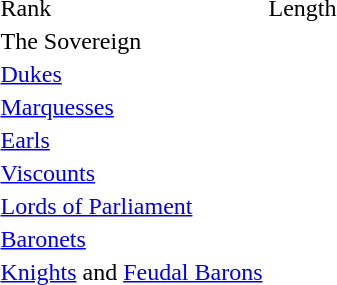<table>
<tr>
<td>Rank</td>
<td>Length</td>
</tr>
<tr>
<td>The Sovereign</td>
<td></td>
</tr>
<tr>
<td><a href='#'>Dukes</a></td>
<td></td>
</tr>
<tr>
<td><a href='#'>Marquesses</a></td>
<td></td>
</tr>
<tr>
<td><a href='#'>Earls</a></td>
<td></td>
</tr>
<tr>
<td><a href='#'>Viscounts</a></td>
<td></td>
</tr>
<tr>
<td><a href='#'>Lords of Parliament</a></td>
<td></td>
</tr>
<tr>
<td><a href='#'>Baronets</a></td>
<td></td>
</tr>
<tr>
<td><a href='#'>Knights</a> and <a href='#'>Feudal Barons</a></td>
<td></td>
</tr>
</table>
